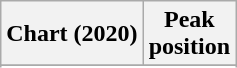<table class="wikitable sortable plainrowheaders" style="text-align:center">
<tr>
<th scope="col">Chart (2020)</th>
<th scope="col">Peak<br> position</th>
</tr>
<tr>
</tr>
<tr>
</tr>
<tr>
</tr>
</table>
